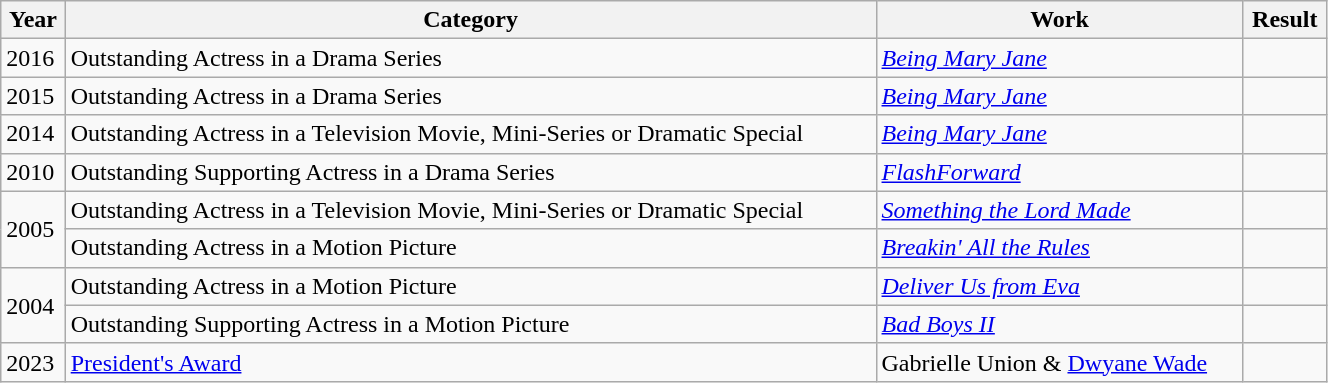<table class="wikitable" width=70%>
<tr>
<th scope="col">Year</th>
<th scope="col">Category</th>
<th scope="col">Work</th>
<th scope="col">Result</th>
</tr>
<tr>
<td>2016</td>
<td>Outstanding Actress in a Drama Series</td>
<td><em><a href='#'>Being Mary Jane</a></em></td>
<td></td>
</tr>
<tr>
<td>2015</td>
<td>Outstanding Actress in a Drama Series</td>
<td><em><a href='#'>Being Mary Jane</a></em></td>
<td></td>
</tr>
<tr>
<td>2014</td>
<td>Outstanding Actress in a Television Movie, Mini-Series or Dramatic Special</td>
<td><em><a href='#'>Being Mary Jane</a></em></td>
<td></td>
</tr>
<tr>
<td>2010</td>
<td>Outstanding Supporting Actress in a Drama Series</td>
<td><em><a href='#'>FlashForward</a></em></td>
<td></td>
</tr>
<tr>
<td rowspan=2>2005</td>
<td>Outstanding Actress in a Television Movie, Mini-Series or Dramatic Special</td>
<td><em><a href='#'>Something the Lord Made</a></em></td>
<td></td>
</tr>
<tr>
<td>Outstanding Actress in a Motion Picture</td>
<td><em><a href='#'>Breakin' All the Rules</a></em></td>
<td></td>
</tr>
<tr>
<td rowspan=2>2004</td>
<td>Outstanding Actress in a Motion Picture</td>
<td><em><a href='#'>Deliver Us from Eva</a></em></td>
<td></td>
</tr>
<tr>
<td>Outstanding Supporting Actress in a Motion Picture</td>
<td><em><a href='#'>Bad Boys II</a></em></td>
<td></td>
</tr>
<tr>
<td>2023</td>
<td><a href='#'>President's Award</a></td>
<td>Gabrielle Union & <a href='#'>Dwyane Wade</a></td>
<td></td>
</tr>
</table>
